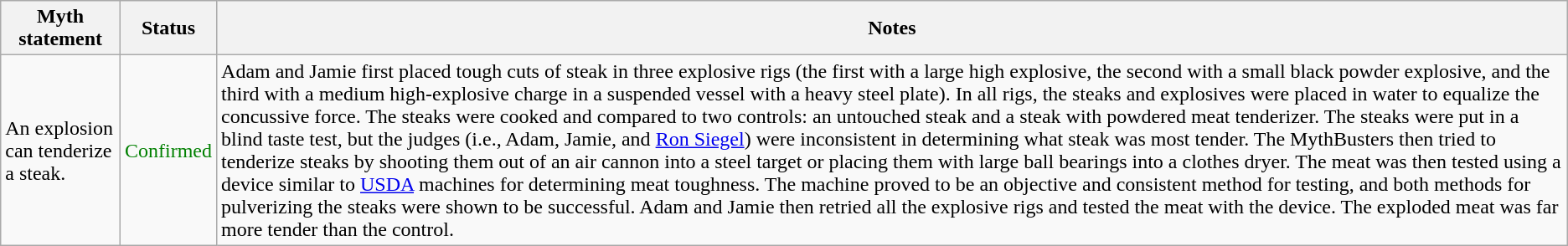<table class="wikitable plainrowheaders">
<tr>
<th>Myth statement</th>
<th>Status</th>
<th>Notes</th>
</tr>
<tr>
<td>An explosion can tenderize a steak.</td>
<td style="color:green">Confirmed</td>
<td>Adam and Jamie first placed tough cuts of steak in three explosive rigs (the first with a large high explosive, the second with a small black powder explosive, and the third with a medium high-explosive charge in a suspended vessel with a heavy steel plate). In all rigs, the steaks and explosives were placed in water to equalize the concussive force. The steaks were cooked and compared to two controls: an untouched steak and a steak with powdered meat tenderizer. The steaks were put in a blind taste test, but the judges (i.e., Adam, Jamie, and <a href='#'>Ron Siegel</a>) were inconsistent in determining what steak was most tender. The MythBusters then tried to tenderize steaks by shooting them out of an air cannon into a steel target or placing them with large ball bearings into a clothes dryer. The meat was then tested using a device similar to <a href='#'>USDA</a> machines for determining meat toughness. The machine proved to be an objective and consistent method for testing, and both methods for pulverizing the steaks were shown to be successful. Adam and Jamie then retried all the explosive rigs and tested the meat with the device. The exploded meat was far more tender than the control.</td>
</tr>
</table>
